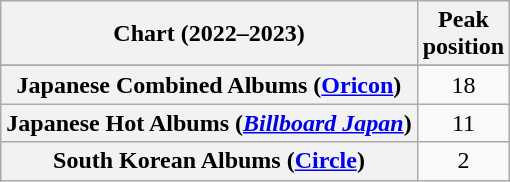<table class="wikitable sortable plainrowheaders" style="text-align:center">
<tr>
<th scope="col">Chart (2022–2023)</th>
<th scope="col">Peak<br>position</th>
</tr>
<tr>
</tr>
<tr>
<th scope="row">Japanese Combined Albums (<a href='#'>Oricon</a>)</th>
<td>18</td>
</tr>
<tr>
<th scope="row">Japanese Hot Albums (<em><a href='#'>Billboard Japan</a></em>)</th>
<td>11</td>
</tr>
<tr>
<th scope="row">South Korean Albums (<a href='#'>Circle</a>)</th>
<td>2</td>
</tr>
</table>
